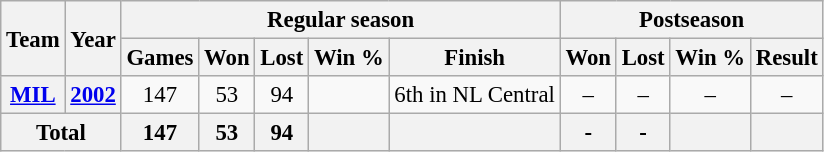<table class="wikitable" style="font-size: 95%; text-align:center;">
<tr>
<th rowspan="2">Team</th>
<th rowspan="2">Year</th>
<th colspan="5">Regular season</th>
<th colspan="4">Postseason</th>
</tr>
<tr>
<th>Games</th>
<th>Won</th>
<th>Lost</th>
<th>Win %</th>
<th>Finish</th>
<th>Won</th>
<th>Lost</th>
<th>Win %</th>
<th>Result</th>
</tr>
<tr ! style=>
<th><a href='#'>MIL</a></th>
<th><a href='#'>2002</a></th>
<td>147</td>
<td>53</td>
<td>94</td>
<td></td>
<td>6th in NL Central</td>
<td>–</td>
<td>–</td>
<td>–</td>
<td>–</td>
</tr>
<tr>
<th colspan="2">Total</th>
<th>147</th>
<th>53</th>
<th>94</th>
<th></th>
<th></th>
<th>-</th>
<th>-</th>
<th></th>
<th></th>
</tr>
</table>
